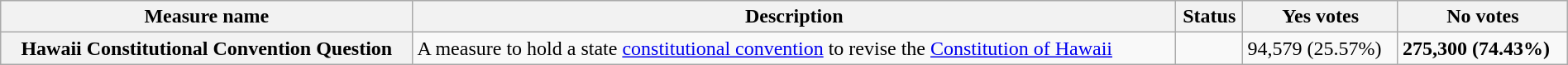<table class="wikitable sortable plainrowheaders" style="width:100%">
<tr>
<th scope="col">Measure name</th>
<th class="unsortable" scope="col">Description</th>
<th scope="col">Status</th>
<th scope="col">Yes votes</th>
<th scope="col">No votes</th>
</tr>
<tr>
<th scope="row">Hawaii Constitutional Convention Question</th>
<td>A measure to hold a state <a href='#'>constitutional convention</a> to revise the <a href='#'>Constitution of Hawaii</a></td>
<td></td>
<td>94,579 (25.57%)</td>
<td><strong>275,300 (74.43%)</strong></td>
</tr>
</table>
